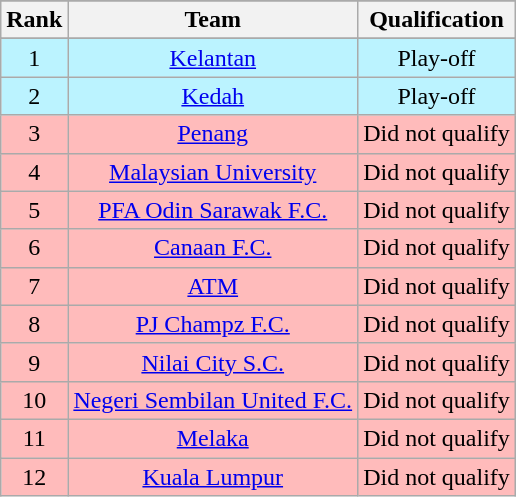<table class="wikitable" style="text-align:center">
<tr>
</tr>
<tr>
<th>Rank</th>
<th>Team</th>
<th>Qualification</th>
</tr>
<tr>
</tr>
<tr bgcolor=#BBF3FF>
<td>1</td>
<td><a href='#'>Kelantan</a></td>
<td>Play-off</td>
</tr>
<tr bgcolor=#BBF3FF>
<td>2</td>
<td><a href='#'>Kedah</a></td>
<td>Play-off</td>
</tr>
<tr bgcolor=#FFBBBB>
<td>3</td>
<td><a href='#'>Penang</a></td>
<td>Did not qualify</td>
</tr>
<tr bgcolor=#FFBBBB>
<td>4</td>
<td><a href='#'>Malaysian University</a></td>
<td>Did not qualify</td>
</tr>
<tr bgcolor=#FFBBBB>
<td>5</td>
<td><a href='#'>PFA Odin Sarawak F.C.</a></td>
<td>Did not qualify</td>
</tr>
<tr bgcolor=#FFBBBB>
<td>6</td>
<td><a href='#'>Canaan F.C.</a></td>
<td>Did not qualify</td>
</tr>
<tr bgcolor=#FFBBBB>
<td>7</td>
<td><a href='#'>ATM</a></td>
<td>Did not qualify</td>
</tr>
<tr bgcolor=#FFBBBB>
<td>8</td>
<td><a href='#'>PJ Champz F.C.</a></td>
<td>Did not qualify</td>
</tr>
<tr bgcolor=#FFBBBB>
<td>9</td>
<td><a href='#'>Nilai City S.C.</a></td>
<td>Did not qualify</td>
</tr>
<tr bgcolor=#FFBBBB>
<td>10</td>
<td><a href='#'>Negeri Sembilan United F.C.</a></td>
<td>Did not qualify</td>
</tr>
<tr bgcolor=#FFBBBB>
<td>11</td>
<td><a href='#'>Melaka</a></td>
<td>Did not qualify</td>
</tr>
<tr bgcolor=#FFBBBB>
<td>12</td>
<td><a href='#'>Kuala Lumpur</a></td>
<td>Did not qualify</td>
</tr>
</table>
